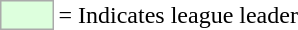<table>
<tr>
<td style="background:#DDFFDD; border:1px solid #aaa; width:2em;"></td>
<td>= Indicates league leader</td>
</tr>
</table>
